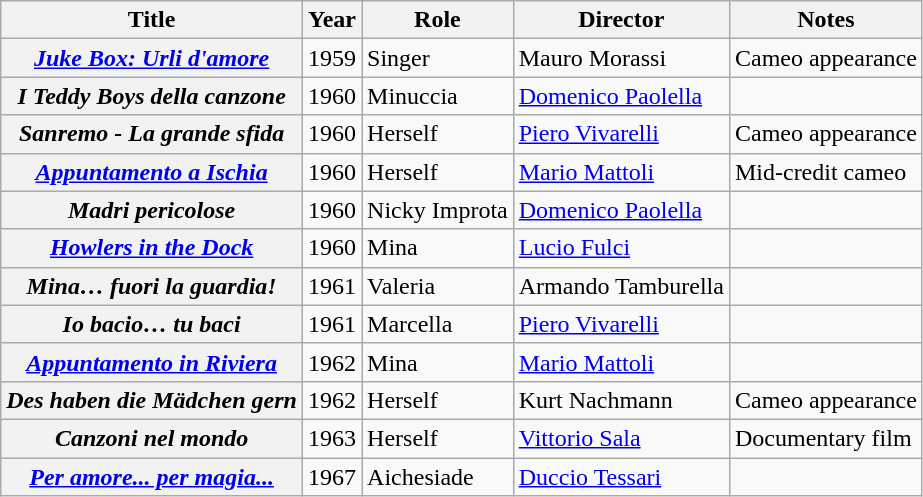<table class="wikitable plainrowheaders" style="text-align:left;">
<tr>
<th>Title</th>
<th>Year</th>
<th>Role</th>
<th>Director</th>
<th>Notes</th>
</tr>
<tr>
<th scope="row"><em><a href='#'>Juke Box: Urli d'amore</a></em></th>
<td>1959</td>
<td>Singer</td>
<td>Mauro Morassi</td>
<td>Cameo appearance</td>
</tr>
<tr>
<th scope="row"><em>I Teddy Boys della canzone</em></th>
<td>1960</td>
<td>Minuccia</td>
<td><a href='#'>Domenico Paolella</a></td>
<td></td>
</tr>
<tr>
<th scope="row"><em>Sanremo - La grande sfida</em></th>
<td>1960</td>
<td>Herself</td>
<td><a href='#'>Piero Vivarelli</a></td>
<td>Cameo appearance</td>
</tr>
<tr>
<th scope="row"><em><a href='#'>Appuntamento a Ischia</a></em></th>
<td>1960</td>
<td>Herself</td>
<td><a href='#'>Mario Mattoli</a></td>
<td>Mid-credit cameo</td>
</tr>
<tr>
<th scope="row"><em>Madri pericolose</em></th>
<td>1960</td>
<td>Nicky Improta</td>
<td><a href='#'>Domenico Paolella</a></td>
<td></td>
</tr>
<tr>
<th scope="row"><em><a href='#'>Howlers in the Dock</a></em></th>
<td>1960</td>
<td>Mina</td>
<td><a href='#'>Lucio Fulci</a></td>
<td></td>
</tr>
<tr>
<th scope="row"><em>Mina… fuori la guardia!</em></th>
<td>1961</td>
<td>Valeria</td>
<td>Armando Tamburella</td>
<td></td>
</tr>
<tr>
<th scope="row"><em>Io bacio… tu baci</em></th>
<td>1961</td>
<td>Marcella</td>
<td><a href='#'>Piero Vivarelli</a></td>
<td></td>
</tr>
<tr>
<th scope="row"><em><a href='#'>Appuntamento in Riviera</a></em></th>
<td>1962</td>
<td>Mina</td>
<td><a href='#'>Mario Mattoli</a></td>
<td></td>
</tr>
<tr>
<th scope="row"><em>Des haben die Mädchen gern</em></th>
<td>1962</td>
<td>Herself</td>
<td>Kurt Nachmann</td>
<td>Cameo appearance</td>
</tr>
<tr>
<th scope="row"><em>Canzoni nel mondo</em></th>
<td>1963</td>
<td>Herself</td>
<td><a href='#'>Vittorio Sala</a></td>
<td>Documentary film</td>
</tr>
<tr>
<th scope="row"><em><a href='#'>Per amore... per magia...</a></em></th>
<td>1967</td>
<td>Aichesiade</td>
<td><a href='#'>Duccio Tessari</a></td>
<td></td>
</tr>
</table>
